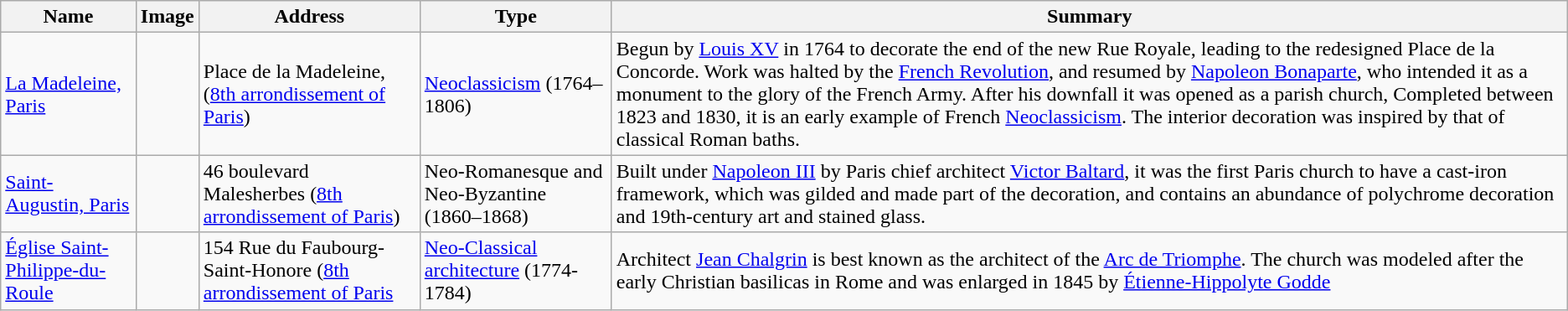<table class="wikitable sortable">
<tr>
<th>Name</th>
<th>Image</th>
<th>Address</th>
<th>Type</th>
<th class=unsortable>Summary</th>
</tr>
<tr>
<td><a href='#'>La Madeleine, Paris</a></td>
<td></td>
<td>Place de la Madeleine, (<a href='#'>8th arrondissement of Paris</a>)</td>
<td><a href='#'>Neoclassicism</a> (1764–1806)</td>
<td>Begun by <a href='#'>Louis XV</a> in 1764 to decorate the end of the new Rue Royale, leading to the redesigned Place de la Concorde. Work was halted by the <a href='#'>French Revolution</a>, and resumed by <a href='#'>Napoleon Bonaparte</a>, who intended it as a monument to the glory of the French Army. After his downfall it was opened as a parish church, Completed between 1823 and 1830, it is an early example of French <a href='#'>Neoclassicism</a>. The interior decoration was inspired by that of classical Roman baths.</td>
</tr>
<tr>
<td><a href='#'>Saint-Augustin, Paris</a></td>
<td></td>
<td>46 boulevard Malesherbes (<a href='#'>8th arrondissement of Paris</a>)</td>
<td>Neo-Romanesque and Neo-Byzantine (1860–1868)</td>
<td>Built under <a href='#'>Napoleon III</a> by Paris chief architect <a href='#'>Victor Baltard</a>, it was the first Paris church to have a cast-iron framework, which was gilded and made part of the decoration, and contains an abundance of polychrome decoration and 19th-century art and stained glass.</td>
</tr>
<tr>
<td><a href='#'>Église Saint-Philippe-du-Roule</a></td>
<td></td>
<td>154 Rue du Faubourg-Saint-Honore (<a href='#'>8th arrondissement of Paris</a></td>
<td><a href='#'>Neo-Classical architecture</a> (1774-1784)</td>
<td>Architect <a href='#'>Jean Chalgrin</a> is best known as the architect of the <a href='#'>Arc de Triomphe</a>. The church was modeled after the early Christian basilicas in Rome and was enlarged in 1845 by <a href='#'>Étienne-Hippolyte Godde</a></td>
</tr>
</table>
